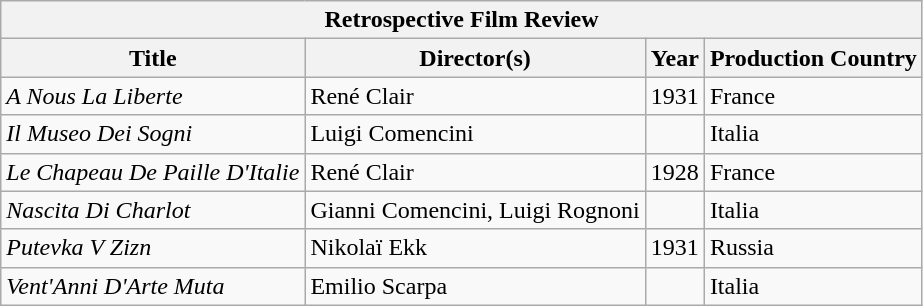<table class="wikitable">
<tr>
<th colspan="4">Retrospective Film Review</th>
</tr>
<tr>
<th>Title</th>
<th>Director(s)</th>
<th>Year</th>
<th>Production Country</th>
</tr>
<tr>
<td><em>A Nous La Liberte</em></td>
<td>René Clair</td>
<td>1931</td>
<td>France</td>
</tr>
<tr>
<td><em>Il Museo Dei Sogni</em></td>
<td>Luigi Comencini</td>
<td></td>
<td>Italia</td>
</tr>
<tr>
<td><em>Le Chapeau De Paille D'Italie</em></td>
<td>René Clair</td>
<td>1928</td>
<td>France</td>
</tr>
<tr>
<td><em>Nascita Di Charlot</em></td>
<td>Gianni Comencini, Luigi Rognoni</td>
<td></td>
<td>Italia</td>
</tr>
<tr>
<td><em>Putevka V Zizn</em></td>
<td>Nikolaï Ekk</td>
<td>1931</td>
<td>Russia</td>
</tr>
<tr>
<td><em>Vent'Anni D'Arte Muta</em></td>
<td>Emilio Scarpa</td>
<td></td>
<td>Italia</td>
</tr>
</table>
